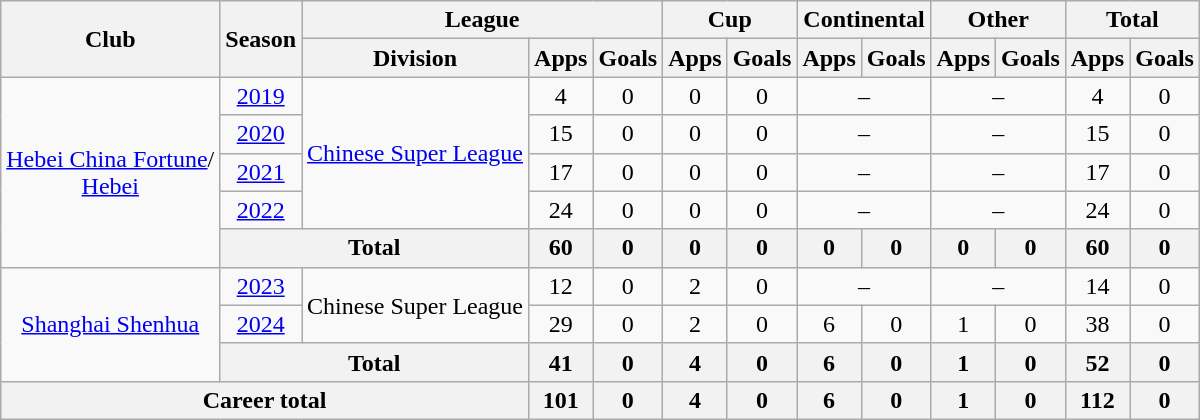<table class="wikitable" style="text-align: center">
<tr>
<th rowspan="2">Club</th>
<th rowspan="2">Season</th>
<th colspan="3">League</th>
<th colspan="2">Cup</th>
<th colspan="2">Continental</th>
<th colspan="2">Other</th>
<th colspan="2">Total</th>
</tr>
<tr>
<th>Division</th>
<th>Apps</th>
<th>Goals</th>
<th>Apps</th>
<th>Goals</th>
<th>Apps</th>
<th>Goals</th>
<th>Apps</th>
<th>Goals</th>
<th>Apps</th>
<th>Goals</th>
</tr>
<tr>
<td rowspan=5><a href='#'>Hebei China Fortune</a>/<br><a href='#'>Hebei</a></td>
<td><a href='#'>2019</a></td>
<td rowspan=4><a href='#'>Chinese Super League</a></td>
<td>4</td>
<td>0</td>
<td>0</td>
<td>0</td>
<td colspan="2">–</td>
<td colspan="2">–</td>
<td>4</td>
<td>0</td>
</tr>
<tr>
<td><a href='#'>2020</a></td>
<td>15</td>
<td>0</td>
<td>0</td>
<td>0</td>
<td colspan="2">–</td>
<td colspan="2">–</td>
<td>15</td>
<td>0</td>
</tr>
<tr>
<td><a href='#'>2021</a></td>
<td>17</td>
<td>0</td>
<td>0</td>
<td>0</td>
<td colspan="2">–</td>
<td colspan="2">–</td>
<td>17</td>
<td>0</td>
</tr>
<tr>
<td><a href='#'>2022</a></td>
<td>24</td>
<td>0</td>
<td>0</td>
<td>0</td>
<td colspan="2">–</td>
<td colspan="2">–</td>
<td>24</td>
<td>0</td>
</tr>
<tr>
<th colspan=2>Total</th>
<th>60</th>
<th>0</th>
<th>0</th>
<th>0</th>
<th>0</th>
<th>0</th>
<th>0</th>
<th>0</th>
<th>60</th>
<th>0</th>
</tr>
<tr>
<td rowspan=3><a href='#'>Shanghai Shenhua</a></td>
<td><a href='#'>2023</a></td>
<td rowspan=2>Chinese Super League</td>
<td>12</td>
<td>0</td>
<td>2</td>
<td>0</td>
<td colspan="2">–</td>
<td colspan="2">–</td>
<td>14</td>
<td>0</td>
</tr>
<tr>
<td><a href='#'>2024</a></td>
<td>29</td>
<td>0</td>
<td>2</td>
<td>0</td>
<td>6</td>
<td>0</td>
<td>1</td>
<td>0</td>
<td>38</td>
<td>0</td>
</tr>
<tr>
<th colspan=2>Total</th>
<th>41</th>
<th>0</th>
<th>4</th>
<th>0</th>
<th>6</th>
<th>0</th>
<th>1</th>
<th>0</th>
<th>52</th>
<th>0</th>
</tr>
<tr>
<th colspan=3>Career total</th>
<th>101</th>
<th>0</th>
<th>4</th>
<th>0</th>
<th>6</th>
<th>0</th>
<th>1</th>
<th>0</th>
<th>112</th>
<th>0</th>
</tr>
</table>
